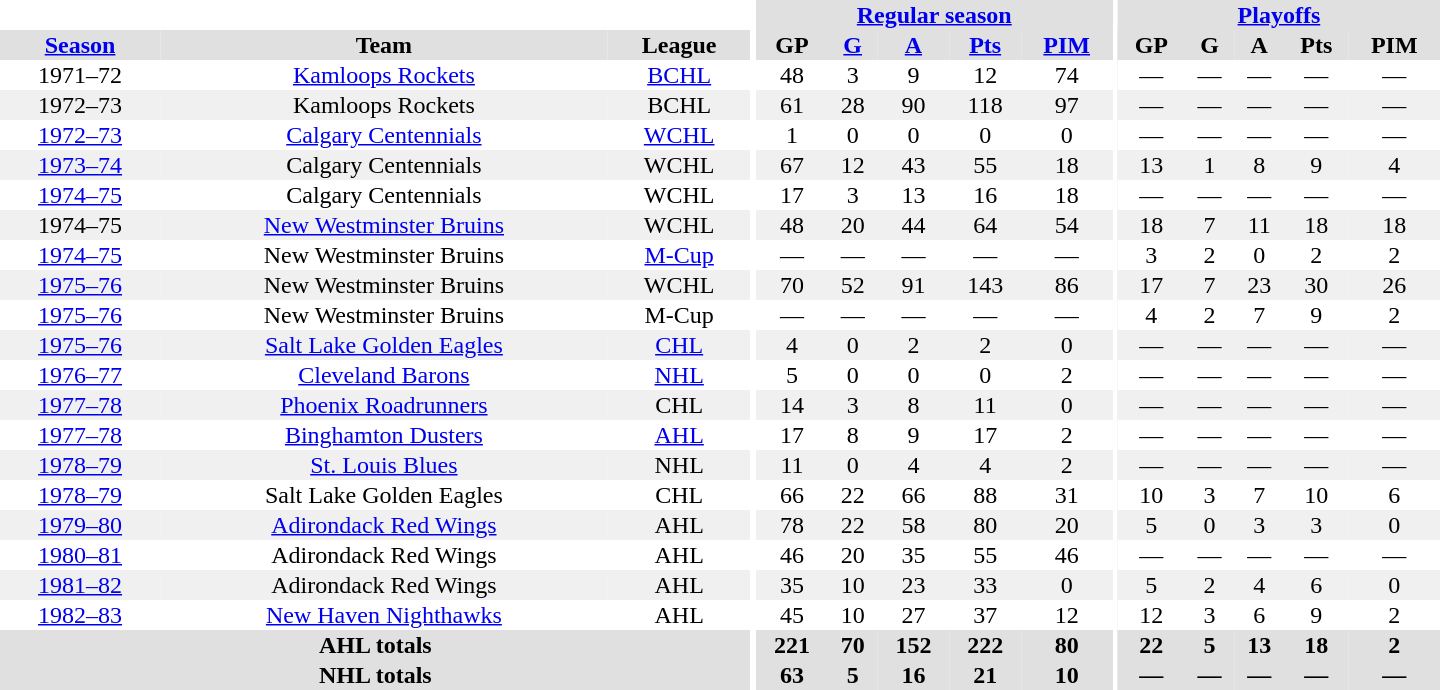<table border="0" cellpadding="1" cellspacing="0" style="text-align:center; width:60em">
<tr bgcolor="#e0e0e0">
<th colspan="3" bgcolor="#ffffff"></th>
<th rowspan="100" bgcolor="#ffffff"></th>
<th colspan="5"><a href='#'>Regular season</a></th>
<th rowspan="100" bgcolor="#ffffff"></th>
<th colspan="5"><a href='#'>Playoffs</a></th>
</tr>
<tr bgcolor="#e0e0e0">
<th><a href='#'>Season</a></th>
<th>Team</th>
<th>League</th>
<th>GP</th>
<th><a href='#'>G</a></th>
<th><a href='#'>A</a></th>
<th><a href='#'>Pts</a></th>
<th><a href='#'>PIM</a></th>
<th>GP</th>
<th>G</th>
<th>A</th>
<th>Pts</th>
<th>PIM</th>
</tr>
<tr>
<td>1971–72</td>
<td><a href='#'>Kamloops Rockets</a></td>
<td><a href='#'>BCHL</a></td>
<td>48</td>
<td>3</td>
<td>9</td>
<td>12</td>
<td>74</td>
<td>—</td>
<td>—</td>
<td>—</td>
<td>—</td>
<td>—</td>
</tr>
<tr bgcolor="#f0f0f0">
<td>1972–73</td>
<td>Kamloops Rockets</td>
<td>BCHL</td>
<td>61</td>
<td>28</td>
<td>90</td>
<td>118</td>
<td>97</td>
<td>—</td>
<td>—</td>
<td>—</td>
<td>—</td>
<td>—</td>
</tr>
<tr>
<td><a href='#'>1972–73</a></td>
<td><a href='#'>Calgary Centennials</a></td>
<td><a href='#'>WCHL</a></td>
<td>1</td>
<td>0</td>
<td>0</td>
<td>0</td>
<td>0</td>
<td>—</td>
<td>—</td>
<td>—</td>
<td>—</td>
<td>—</td>
</tr>
<tr bgcolor="#f0f0f0">
<td><a href='#'>1973–74</a></td>
<td>Calgary Centennials</td>
<td>WCHL</td>
<td>67</td>
<td>12</td>
<td>43</td>
<td>55</td>
<td>18</td>
<td>13</td>
<td>1</td>
<td>8</td>
<td>9</td>
<td>4</td>
</tr>
<tr>
<td><a href='#'>1974–75</a></td>
<td>Calgary Centennials</td>
<td>WCHL</td>
<td>17</td>
<td>3</td>
<td>13</td>
<td>16</td>
<td>18</td>
<td>—</td>
<td>—</td>
<td>—</td>
<td>—</td>
<td>—</td>
</tr>
<tr bgcolor="#f0f0f0">
<td>1974–75</td>
<td><a href='#'>New Westminster Bruins</a></td>
<td>WCHL</td>
<td>48</td>
<td>20</td>
<td>44</td>
<td>64</td>
<td>54</td>
<td>18</td>
<td>7</td>
<td>11</td>
<td>18</td>
<td>18</td>
</tr>
<tr>
<td><a href='#'>1974–75</a></td>
<td>New Westminster Bruins</td>
<td><a href='#'>M-Cup</a></td>
<td>—</td>
<td>—</td>
<td>—</td>
<td>—</td>
<td>—</td>
<td>3</td>
<td>2</td>
<td>0</td>
<td>2</td>
<td>2</td>
</tr>
<tr bgcolor="#f0f0f0">
<td><a href='#'>1975–76</a></td>
<td>New Westminster Bruins</td>
<td>WCHL</td>
<td>70</td>
<td>52</td>
<td>91</td>
<td>143</td>
<td>86</td>
<td>17</td>
<td>7</td>
<td>23</td>
<td>30</td>
<td>26</td>
</tr>
<tr>
<td><a href='#'>1975–76</a></td>
<td>New Westminster Bruins</td>
<td>M-Cup</td>
<td>—</td>
<td>—</td>
<td>—</td>
<td>—</td>
<td>—</td>
<td>4</td>
<td>2</td>
<td>7</td>
<td>9</td>
<td>2</td>
</tr>
<tr bgcolor="#f0f0f0">
<td><a href='#'>1975–76</a></td>
<td><a href='#'>Salt Lake Golden Eagles</a></td>
<td><a href='#'>CHL</a></td>
<td>4</td>
<td>0</td>
<td>2</td>
<td>2</td>
<td>0</td>
<td>—</td>
<td>—</td>
<td>—</td>
<td>—</td>
<td>—</td>
</tr>
<tr>
<td><a href='#'>1976–77</a></td>
<td><a href='#'>Cleveland Barons</a></td>
<td><a href='#'>NHL</a></td>
<td>5</td>
<td>0</td>
<td>0</td>
<td>0</td>
<td>2</td>
<td>—</td>
<td>—</td>
<td>—</td>
<td>—</td>
<td>—</td>
</tr>
<tr bgcolor="#f0f0f0">
<td><a href='#'>1977–78</a></td>
<td><a href='#'>Phoenix Roadrunners</a></td>
<td>CHL</td>
<td>14</td>
<td>3</td>
<td>8</td>
<td>11</td>
<td>0</td>
<td>—</td>
<td>—</td>
<td>—</td>
<td>—</td>
<td>—</td>
</tr>
<tr>
<td><a href='#'>1977–78</a></td>
<td><a href='#'>Binghamton Dusters</a></td>
<td><a href='#'>AHL</a></td>
<td>17</td>
<td>8</td>
<td>9</td>
<td>17</td>
<td>2</td>
<td>—</td>
<td>—</td>
<td>—</td>
<td>—</td>
<td>—</td>
</tr>
<tr bgcolor="#f0f0f0">
<td><a href='#'>1978–79</a></td>
<td><a href='#'>St. Louis Blues</a></td>
<td>NHL</td>
<td>11</td>
<td>0</td>
<td>4</td>
<td>4</td>
<td>2</td>
<td>—</td>
<td>—</td>
<td>—</td>
<td>—</td>
<td>—</td>
</tr>
<tr>
<td><a href='#'>1978–79</a></td>
<td>Salt Lake Golden Eagles</td>
<td>CHL</td>
<td>66</td>
<td>22</td>
<td>66</td>
<td>88</td>
<td>31</td>
<td>10</td>
<td>3</td>
<td>7</td>
<td>10</td>
<td>6</td>
</tr>
<tr bgcolor="#f0f0f0">
<td><a href='#'>1979–80</a></td>
<td><a href='#'>Adirondack Red Wings</a></td>
<td>AHL</td>
<td>78</td>
<td>22</td>
<td>58</td>
<td>80</td>
<td>20</td>
<td>5</td>
<td>0</td>
<td>3</td>
<td>3</td>
<td>0</td>
</tr>
<tr>
<td><a href='#'>1980–81</a></td>
<td>Adirondack Red Wings</td>
<td>AHL</td>
<td>46</td>
<td>20</td>
<td>35</td>
<td>55</td>
<td>46</td>
<td>—</td>
<td>—</td>
<td>—</td>
<td>—</td>
<td>—</td>
</tr>
<tr bgcolor="#f0f0f0">
<td><a href='#'>1981–82</a></td>
<td>Adirondack Red Wings</td>
<td>AHL</td>
<td>35</td>
<td>10</td>
<td>23</td>
<td>33</td>
<td>0</td>
<td>5</td>
<td>2</td>
<td>4</td>
<td>6</td>
<td>0</td>
</tr>
<tr>
<td><a href='#'>1982–83</a></td>
<td><a href='#'>New Haven Nighthawks</a></td>
<td>AHL</td>
<td>45</td>
<td>10</td>
<td>27</td>
<td>37</td>
<td>12</td>
<td>12</td>
<td>3</td>
<td>6</td>
<td>9</td>
<td>2</td>
</tr>
<tr bgcolor="#e0e0e0">
<th colspan="3">AHL totals</th>
<th>221</th>
<th>70</th>
<th>152</th>
<th>222</th>
<th>80</th>
<th>22</th>
<th>5</th>
<th>13</th>
<th>18</th>
<th>2</th>
</tr>
<tr bgcolor="#e0e0e0">
<th colspan="3">NHL totals</th>
<th>63</th>
<th>5</th>
<th>16</th>
<th>21</th>
<th>10</th>
<th>—</th>
<th>—</th>
<th>—</th>
<th>—</th>
<th>—</th>
</tr>
</table>
